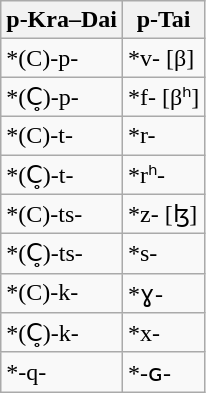<table class="wikitable">
<tr>
<th>p-Kra–Dai</th>
<th>p-Tai</th>
</tr>
<tr>
<td>*(C)-p-</td>
<td>*v- [β]</td>
</tr>
<tr>
<td>*(C̥)-p-</td>
<td>*f- [βʰ]</td>
</tr>
<tr>
<td>*(C)-t-</td>
<td>*r-</td>
</tr>
<tr>
<td>*(C̥)-t-</td>
<td>*rʰ-</td>
</tr>
<tr>
<td>*(C)-ts-</td>
<td>*z- [ɮ]</td>
</tr>
<tr>
<td>*(C̥)-ts-</td>
<td>*s-</td>
</tr>
<tr>
<td>*(C)-k-</td>
<td>*ɣ-</td>
</tr>
<tr>
<td>*(C̥)-k-</td>
<td>*x-</td>
</tr>
<tr>
<td>*-q-</td>
<td>*-ɢ-</td>
</tr>
</table>
